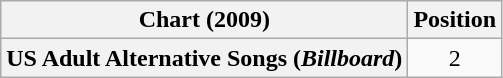<table class="wikitable plainrowheaders" style="text-align:center">
<tr>
<th>Chart (2009)</th>
<th>Position</th>
</tr>
<tr>
<th scope="row">US Adult Alternative Songs (<em>Billboard</em>)</th>
<td>2</td>
</tr>
</table>
